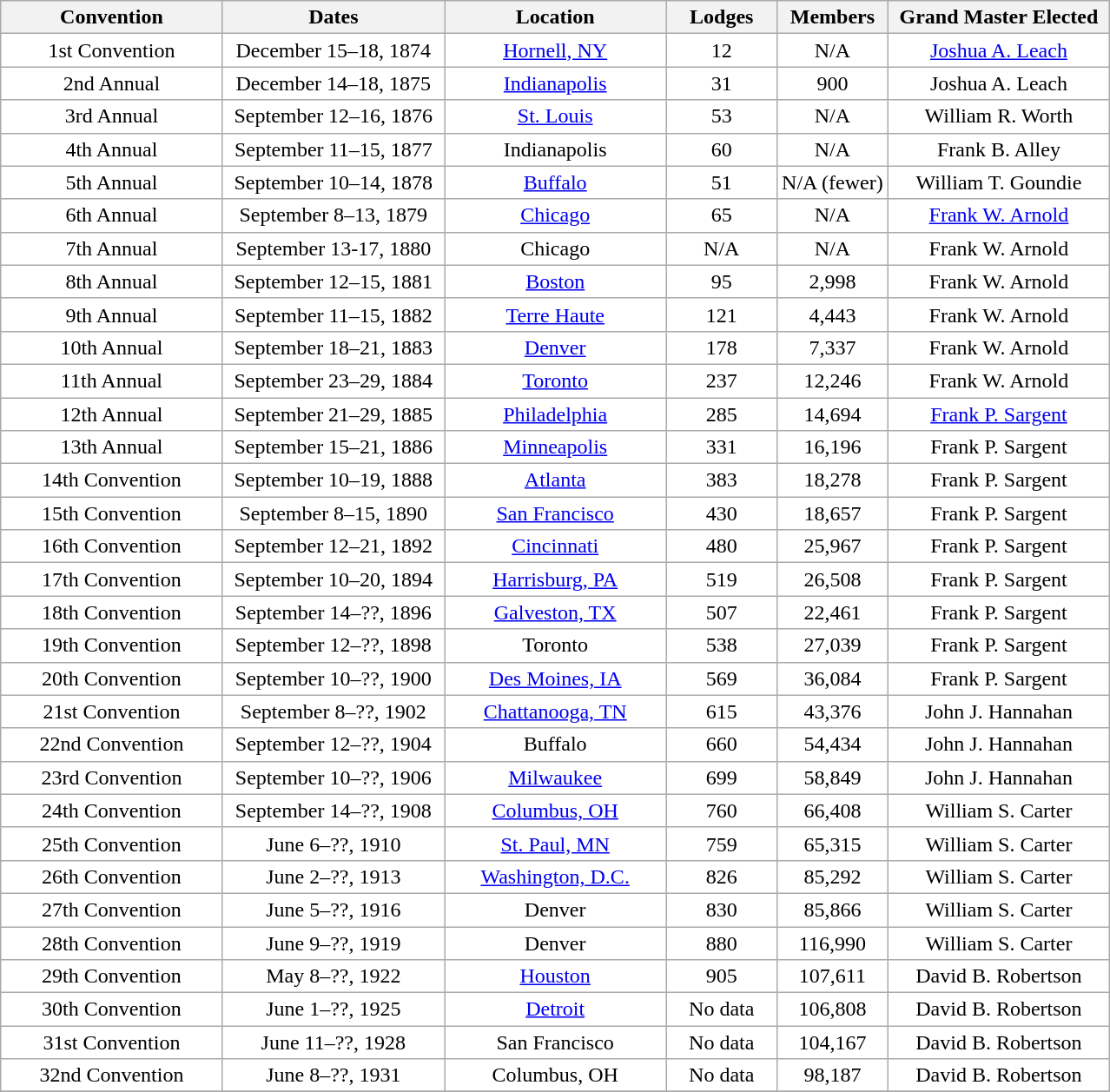<table class="wikitable" border="1" style="Background:#ffffff">
<tr>
<th width=20%>Convention</th>
<th width=20%>Dates</th>
<th width=20%>Location</th>
<th width=10%>Lodges</th>
<th width=10%>Members</th>
<th>Grand Master Elected</th>
</tr>
<tr>
<td align="center">1st Convention</td>
<td align="center">December 15–18, 1874</td>
<td align="center"><a href='#'>Hornell, NY</a></td>
<td align="center">12</td>
<td align="center">N/A</td>
<td align="center"><a href='#'>Joshua A. Leach</a></td>
</tr>
<tr>
<td align="center">2nd Annual</td>
<td align="center">December 14–18, 1875</td>
<td align="center"><a href='#'>Indianapolis</a></td>
<td align="center">31</td>
<td align="center">900</td>
<td align="center">Joshua A. Leach</td>
</tr>
<tr>
<td align="center">3rd Annual</td>
<td align="center">September 12–16, 1876</td>
<td align="center"><a href='#'>St. Louis</a></td>
<td align="center">53</td>
<td align="center">N/A</td>
<td align="center">William R. Worth</td>
</tr>
<tr>
<td align="center">4th Annual</td>
<td align="center">September 11–15, 1877</td>
<td align="center">Indianapolis</td>
<td align="center">60</td>
<td align="center">N/A</td>
<td align="center">Frank B. Alley</td>
</tr>
<tr>
<td align="center">5th Annual</td>
<td align="center">September 10–14, 1878</td>
<td align="center"><a href='#'>Buffalo</a></td>
<td align="center">51</td>
<td align="center">N/A (fewer)</td>
<td align="center">William T. Goundie</td>
</tr>
<tr>
<td align="center">6th Annual</td>
<td align="center">September 8–13, 1879</td>
<td align="center"><a href='#'>Chicago</a></td>
<td align="center">65</td>
<td align="center">N/A</td>
<td align="center"><a href='#'>Frank W. Arnold</a></td>
</tr>
<tr>
<td align="center">7th Annual</td>
<td align="center">September 13-17, 1880</td>
<td align="center">Chicago</td>
<td align="center">N/A</td>
<td align="center">N/A</td>
<td align="center">Frank W. Arnold</td>
</tr>
<tr>
<td align="center">8th Annual</td>
<td align="center">September 12–15, 1881</td>
<td align="center"><a href='#'>Boston</a></td>
<td align="center">95</td>
<td align="center">2,998</td>
<td align="center">Frank W. Arnold</td>
</tr>
<tr>
<td align="center">9th Annual</td>
<td align="center">September 11–15, 1882</td>
<td align="center"><a href='#'>Terre Haute</a></td>
<td align="center">121</td>
<td align="center">4,443</td>
<td align="center">Frank W. Arnold</td>
</tr>
<tr>
<td align="center">10th Annual</td>
<td align="center">September 18–21, 1883</td>
<td align="center"><a href='#'>Denver</a></td>
<td align="center">178</td>
<td align="center">7,337</td>
<td align="center">Frank W. Arnold</td>
</tr>
<tr>
<td align="center">11th Annual</td>
<td align="center">September 23–29, 1884</td>
<td align="center"><a href='#'>Toronto</a></td>
<td align="center">237</td>
<td align="center">12,246</td>
<td align="center">Frank W. Arnold</td>
</tr>
<tr>
<td align="center">12th Annual</td>
<td align="center">September 21–29, 1885</td>
<td align="center"><a href='#'>Philadelphia</a></td>
<td align="center">285</td>
<td align="center">14,694</td>
<td align="center"><a href='#'>Frank P. Sargent</a></td>
</tr>
<tr>
<td align="center">13th Annual</td>
<td align="center">September 15–21, 1886</td>
<td align="center"><a href='#'>Minneapolis</a></td>
<td align="center">331</td>
<td align="center">16,196</td>
<td align="center">Frank P. Sargent</td>
</tr>
<tr>
<td align="center">14th Convention</td>
<td align="center">September 10–19, 1888</td>
<td align="center"><a href='#'>Atlanta</a></td>
<td align="center">383</td>
<td align="center">18,278</td>
<td align="center">Frank P. Sargent</td>
</tr>
<tr>
<td align="center">15th Convention</td>
<td align="center">September 8–15, 1890</td>
<td align="center"><a href='#'>San Francisco</a></td>
<td align="center">430</td>
<td align="center">18,657</td>
<td align="center">Frank P. Sargent</td>
</tr>
<tr>
<td align="center">16th Convention</td>
<td align="center">September 12–21, 1892</td>
<td align="center"><a href='#'>Cincinnati</a></td>
<td align="center">480</td>
<td align="center">25,967</td>
<td align="center">Frank P. Sargent</td>
</tr>
<tr>
<td align="center">17th Convention</td>
<td align="center">September 10–20, 1894</td>
<td align="center"><a href='#'>Harrisburg, PA</a></td>
<td align="center">519</td>
<td align="center">26,508</td>
<td align="center">Frank P. Sargent</td>
</tr>
<tr>
<td align="center">18th Convention</td>
<td align="center">September 14–??, 1896</td>
<td align="center"><a href='#'>Galveston, TX</a></td>
<td align="center">507</td>
<td align="center">22,461</td>
<td align="center">Frank P. Sargent</td>
</tr>
<tr>
<td align="center">19th Convention</td>
<td align="center">September 12–??, 1898</td>
<td align="center">Toronto</td>
<td align="center">538</td>
<td align="center">27,039</td>
<td align="center">Frank P. Sargent</td>
</tr>
<tr>
<td align="center">20th Convention</td>
<td align="center">September 10–??, 1900</td>
<td align="center"><a href='#'>Des Moines, IA</a></td>
<td align="center">569</td>
<td align="center">36,084</td>
<td align="center">Frank P. Sargent</td>
</tr>
<tr>
<td align="center">21st Convention</td>
<td align="center">September 8–??, 1902</td>
<td align="center"><a href='#'>Chattanooga, TN</a></td>
<td align="center">615</td>
<td align="center">43,376</td>
<td align="center">John J. Hannahan</td>
</tr>
<tr>
<td align="center">22nd Convention</td>
<td align="center">September 12–??, 1904</td>
<td align="center">Buffalo</td>
<td align="center">660</td>
<td align="center">54,434</td>
<td align="center">John J. Hannahan</td>
</tr>
<tr>
<td align="center">23rd Convention</td>
<td align="center">September 10–??, 1906</td>
<td align="center"><a href='#'>Milwaukee</a></td>
<td align="center">699</td>
<td align="center">58,849</td>
<td align="center">John J. Hannahan</td>
</tr>
<tr>
<td align="center">24th Convention</td>
<td align="center">September 14–??, 1908</td>
<td align="center"><a href='#'>Columbus, OH</a></td>
<td align="center">760</td>
<td align="center">66,408</td>
<td align="center">William S. Carter</td>
</tr>
<tr>
<td align="center">25th Convention</td>
<td align="center">June 6–??, 1910</td>
<td align="center"><a href='#'>St. Paul, MN</a></td>
<td align="center">759</td>
<td align="center">65,315</td>
<td align="center">William S. Carter</td>
</tr>
<tr>
<td align="center">26th Convention</td>
<td align="center">June 2–??, 1913</td>
<td align="center"><a href='#'>Washington, D.C.</a></td>
<td align="center">826</td>
<td align="center">85,292</td>
<td align="center">William S. Carter</td>
</tr>
<tr>
<td align="center">27th Convention</td>
<td align="center">June 5–??, 1916</td>
<td align="center">Denver</td>
<td align="center">830</td>
<td align="center">85,866</td>
<td align="center">William S. Carter</td>
</tr>
<tr>
<td align="center">28th Convention</td>
<td align="center">June 9–??, 1919</td>
<td align="center">Denver</td>
<td align="center">880</td>
<td align="center">116,990</td>
<td align="center">William S. Carter</td>
</tr>
<tr>
<td align="center">29th Convention</td>
<td align="center">May 8–??, 1922</td>
<td align="center"><a href='#'>Houston</a></td>
<td align="center">905</td>
<td align="center">107,611</td>
<td align="center">David B. Robertson</td>
</tr>
<tr>
<td align="center">30th Convention</td>
<td align="center">June 1–??, 1925</td>
<td align="center"><a href='#'>Detroit</a></td>
<td align="center">No data</td>
<td align="center">106,808</td>
<td align="center">David B. Robertson</td>
</tr>
<tr>
<td align="center">31st Convention</td>
<td align="center">June 11–??, 1928</td>
<td align="center">San Francisco</td>
<td align="center">No data</td>
<td align="center">104,167</td>
<td align="center">David B. Robertson</td>
</tr>
<tr>
<td align="center">32nd Convention</td>
<td align="center">June 8–??, 1931</td>
<td align="center">Columbus, OH</td>
<td align="center">No data</td>
<td align="center">98,187</td>
<td align="center">David B. Robertson</td>
</tr>
<tr>
</tr>
</table>
